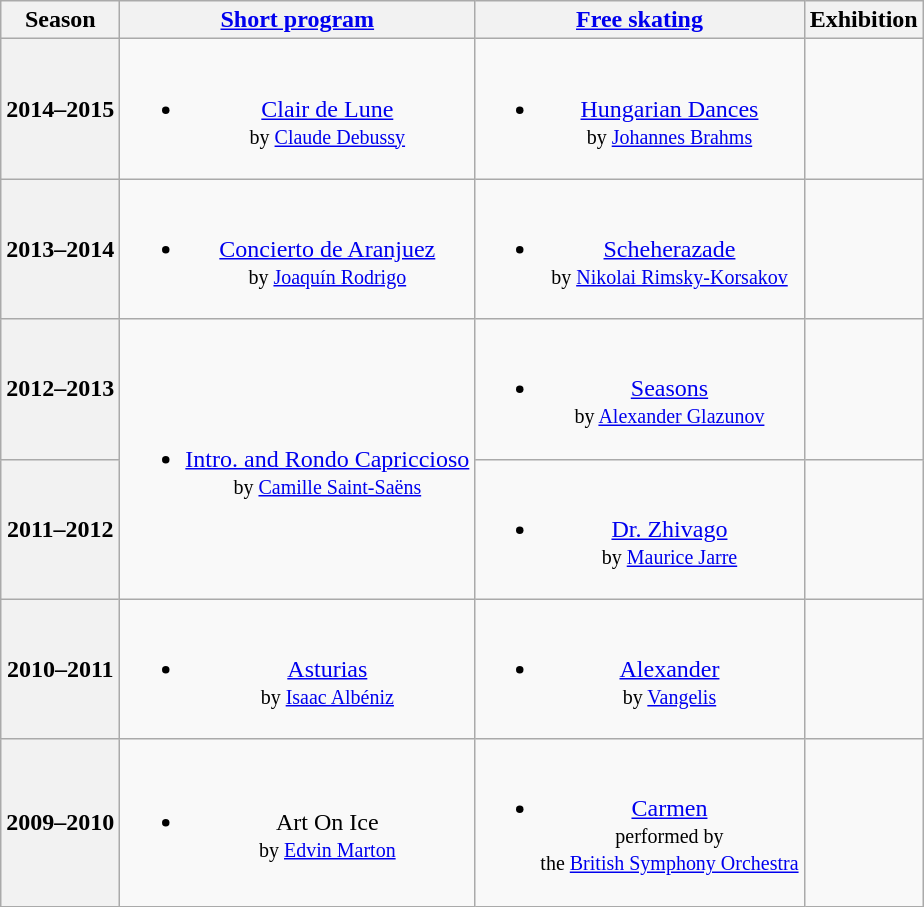<table class=wikitable style=text-align:center>
<tr>
<th>Season</th>
<th><a href='#'>Short program</a></th>
<th><a href='#'>Free skating</a></th>
<th>Exhibition</th>
</tr>
<tr>
<th>2014–2015 <br> </th>
<td><br><ul><li><a href='#'>Clair de Lune</a> <br><small> by <a href='#'>Claude Debussy</a> </small></li></ul></td>
<td><br><ul><li><a href='#'>Hungarian Dances</a> <br><small> by <a href='#'>Johannes Brahms</a> </small></li></ul></td>
<td></td>
</tr>
<tr>
<th>2013–2014 <br> </th>
<td><br><ul><li><a href='#'>Concierto de Aranjuez</a> <br><small> by <a href='#'>Joaquín Rodrigo</a> </small></li></ul></td>
<td><br><ul><li><a href='#'>Scheherazade</a> <br><small> by <a href='#'>Nikolai Rimsky-Korsakov</a> </small></li></ul></td>
<td></td>
</tr>
<tr>
<th>2012–2013 <br> </th>
<td rowspan=2><br><ul><li><a href='#'>Intro. and Rondo Capriccioso</a> <br><small> by <a href='#'>Camille Saint-Saëns</a> </small></li></ul></td>
<td><br><ul><li><a href='#'>Seasons</a> <br><small> by <a href='#'>Alexander Glazunov</a> </small></li></ul></td>
<td></td>
</tr>
<tr>
<th>2011–2012 <br> </th>
<td><br><ul><li><a href='#'>Dr. Zhivago</a> <br><small> by <a href='#'>Maurice Jarre</a> </small></li></ul></td>
<td></td>
</tr>
<tr>
<th>2010–2011 <br> </th>
<td><br><ul><li><a href='#'>Asturias</a> <br><small> by <a href='#'>Isaac Albéniz</a> </small></li></ul></td>
<td><br><ul><li><a href='#'>Alexander</a> <br><small> by <a href='#'>Vangelis</a> </small></li></ul></td>
<td></td>
</tr>
<tr>
<th>2009–2010 <br> </th>
<td><br><ul><li>Art On Ice <br><small> by <a href='#'>Edvin Marton</a> </small></li></ul></td>
<td><br><ul><li><a href='#'>Carmen</a> <br><small> performed by <br> the <a href='#'>British Symphony Orchestra</a> </small></li></ul></td>
<td></td>
</tr>
</table>
